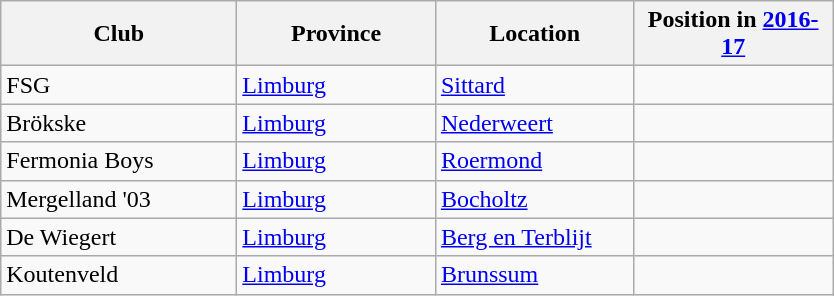<table class="wikitable sortable">
<tr>
<th width=150>Club</th>
<th width=125>Province</th>
<th width=125>Location</th>
<th width=125>Position in <a href='#'>2016-17</a></th>
</tr>
<tr>
<td>FSG</td>
<td> <a href='#'>Limburg</a></td>
<td><a href='#'>Sittard</a></td>
<td></td>
</tr>
<tr>
<td>Brökske</td>
<td> <a href='#'>Limburg</a></td>
<td><a href='#'>Nederweert</a></td>
<td></td>
</tr>
<tr>
<td>Fermonia Boys</td>
<td> <a href='#'>Limburg</a></td>
<td><a href='#'>Roermond</a></td>
<td></td>
</tr>
<tr>
<td>Mergelland '03</td>
<td> <a href='#'>Limburg</a></td>
<td><a href='#'>Bocholtz</a></td>
<td></td>
</tr>
<tr>
<td>De Wiegert</td>
<td> <a href='#'>Limburg</a></td>
<td><a href='#'>Berg en Terblijt</a></td>
<td></td>
</tr>
<tr>
<td>Koutenveld</td>
<td> <a href='#'>Limburg</a></td>
<td><a href='#'>Brunssum</a></td>
<td></td>
</tr>
</table>
